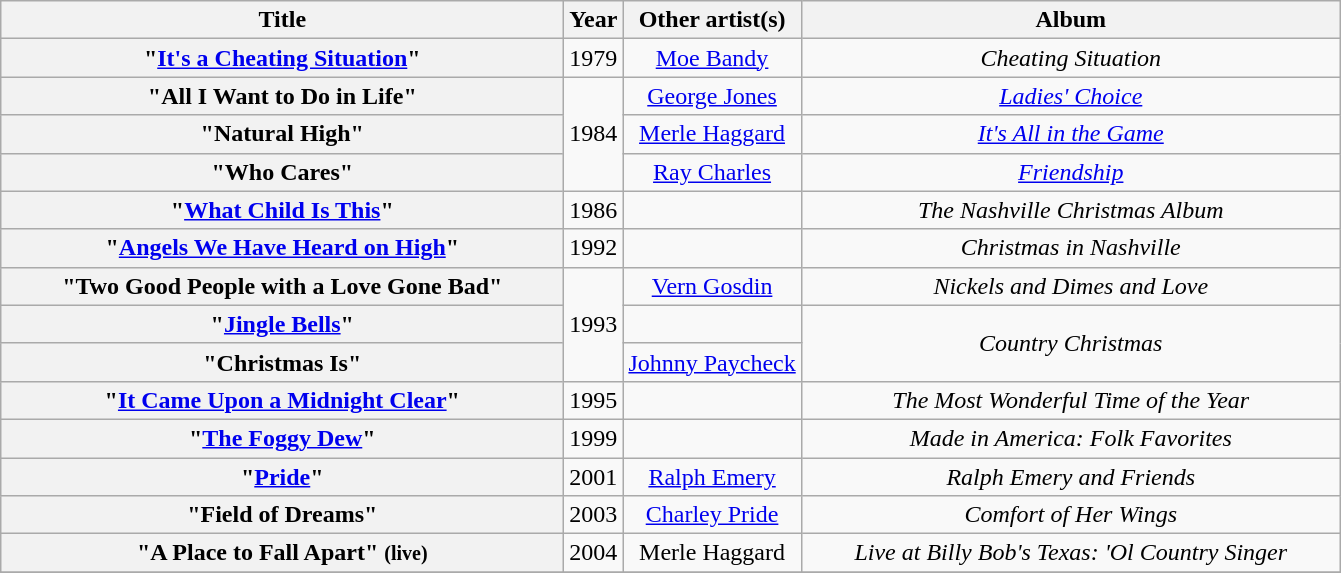<table class="wikitable plainrowheaders" style="text-align:center;" border="1">
<tr>
<th scope="col" style="width:23em;">Title</th>
<th scope="col">Year</th>
<th scope="col">Other artist(s)</th>
<th scope="col" style="width:22em;">Album</th>
</tr>
<tr>
<th scope="row">"<a href='#'>It's a Cheating Situation</a>"</th>
<td>1979</td>
<td><a href='#'>Moe Bandy</a></td>
<td><em>Cheating Situation</em></td>
</tr>
<tr>
<th scope="row">"All I Want to Do in Life"</th>
<td rowspan="3">1984</td>
<td><a href='#'>George Jones</a></td>
<td><em><a href='#'>Ladies' Choice</a></em></td>
</tr>
<tr>
<th scope="row">"Natural High"</th>
<td><a href='#'>Merle Haggard</a></td>
<td><em><a href='#'>It's All in the Game</a></em></td>
</tr>
<tr>
<th scope="row">"Who Cares"</th>
<td><a href='#'>Ray Charles</a></td>
<td><em><a href='#'>Friendship</a></em></td>
</tr>
<tr>
<th scope="row">"<a href='#'>What Child Is This</a>"</th>
<td>1986</td>
<td></td>
<td><em>The Nashville Christmas Album</em></td>
</tr>
<tr>
<th scope="row">"<a href='#'>Angels We Have Heard on High</a>"</th>
<td>1992</td>
<td></td>
<td><em>Christmas in Nashville</em></td>
</tr>
<tr>
<th scope="row">"Two Good People with a Love Gone Bad"</th>
<td rowspan="3">1993</td>
<td><a href='#'>Vern Gosdin</a></td>
<td><em>Nickels and Dimes and Love</em></td>
</tr>
<tr>
<th scope="row">"<a href='#'>Jingle Bells</a>"</th>
<td></td>
<td rowspan="2"><em>Country Christmas</em></td>
</tr>
<tr>
<th scope="row">"Christmas Is"</th>
<td><a href='#'>Johnny Paycheck</a></td>
</tr>
<tr>
<th scope="row">"<a href='#'>It Came Upon a Midnight Clear</a>"</th>
<td>1995</td>
<td></td>
<td><em>The Most Wonderful Time of the Year</em></td>
</tr>
<tr>
<th scope="row">"<a href='#'>The Foggy Dew</a>"</th>
<td>1999</td>
<td></td>
<td><em>Made in America: Folk Favorites</em></td>
</tr>
<tr>
<th scope="row">"<a href='#'>Pride</a>"</th>
<td>2001</td>
<td><a href='#'>Ralph Emery</a></td>
<td><em>Ralph Emery and Friends</em></td>
</tr>
<tr>
<th scope="row">"Field of Dreams"</th>
<td>2003</td>
<td><a href='#'>Charley Pride</a></td>
<td><em>Comfort of Her Wings</em></td>
</tr>
<tr>
<th scope="row">"A Place to Fall Apart" <small>(live)</small></th>
<td>2004</td>
<td>Merle Haggard</td>
<td><em>Live at Billy Bob's Texas: 'Ol Country Singer</em></td>
</tr>
<tr>
</tr>
</table>
